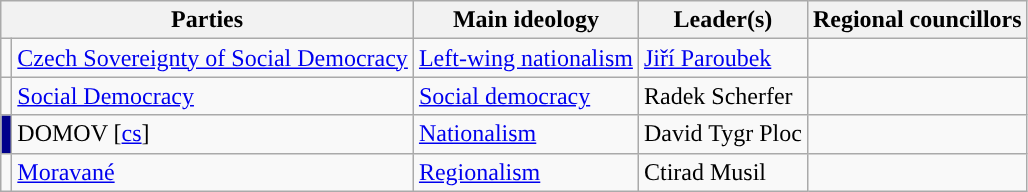<table class="wikitable sortable" style="font-size:100%">
<tr>
<th colspan="2">Parties</th>
<th>Main ideology</th>
<th>Leader(s)</th>
<th>Regional councillors</th>
</tr>
<tr>
<td></td>
<td><a href='#'>Czech Sovereignty of Social Democracy</a></td>
<td><a href='#'>Left-wing nationalism</a></td>
<td><a href='#'>Jiří Paroubek</a></td>
<td></td>
</tr>
<tr>
<td></td>
<td><a href='#'>Social Democracy</a></td>
<td><a href='#'>Social democracy</a></td>
<td>Radek Scherfer</td>
<td></td>
</tr>
<tr>
<td bgcolor="darkblue"></td>
<td>DOMOV [<a href='#'>cs</a>]</td>
<td><a href='#'>Nationalism</a></td>
<td>David Tygr Ploc</td>
<td></td>
</tr>
<tr>
<td></td>
<td><a href='#'>Moravané</a></td>
<td><a href='#'>Regionalism</a></td>
<td>Ctirad Musil</td>
<td></td>
</tr>
</table>
